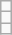<table class="wikitable">
<tr>
<td></td>
</tr>
<tr>
<td></td>
</tr>
<tr>
<td></td>
</tr>
</table>
